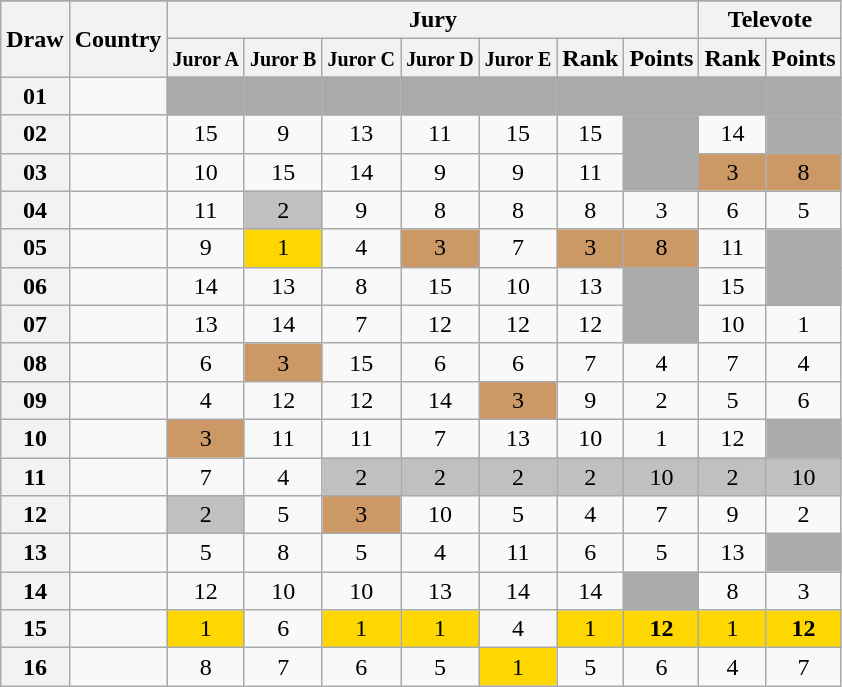<table class="sortable wikitable collapsible plainrowheaders" style="text-align:center;">
<tr>
</tr>
<tr>
<th scope="col" rowspan="2">Draw</th>
<th scope="col" rowspan="2">Country</th>
<th scope="col" colspan="7">Jury</th>
<th scope="col" colspan="2">Televote</th>
</tr>
<tr>
<th scope="col"><small>Juror A</small></th>
<th scope="col"><small>Juror B</small></th>
<th scope="col"><small>Juror C</small></th>
<th scope="col"><small>Juror D</small></th>
<th scope="col"><small>Juror E</small></th>
<th scope="col">Rank</th>
<th scope="col">Points</th>
<th scope="col">Rank</th>
<th scope="col">Points</th>
</tr>
<tr class="sortbottom">
<th scope="row" style="text-align:center;">01</th>
<td style="text-align:left;"></td>
<td style="background:#AAAAAA;"></td>
<td style="background:#AAAAAA;"></td>
<td style="background:#AAAAAA;"></td>
<td style="background:#AAAAAA;"></td>
<td style="background:#AAAAAA;"></td>
<td style="background:#AAAAAA;"></td>
<td style="background:#AAAAAA;"></td>
<td style="background:#AAAAAA;"></td>
<td style="background:#AAAAAA;"></td>
</tr>
<tr>
<th scope="row" style="text-align:center;">02</th>
<td style="text-align:left;"></td>
<td>15</td>
<td>9</td>
<td>13</td>
<td>11</td>
<td>15</td>
<td>15</td>
<td style="background:#AAAAAA;"></td>
<td>14</td>
<td style="background:#AAAAAA;"></td>
</tr>
<tr>
<th scope="row" style="text-align:center;">03</th>
<td style="text-align:left;"></td>
<td>10</td>
<td>15</td>
<td>14</td>
<td>9</td>
<td>9</td>
<td>11</td>
<td style="background:#AAAAAA;"></td>
<td style="background:#CC9966;">3</td>
<td style="background:#CC9966;">8</td>
</tr>
<tr>
<th scope="row" style="text-align:center;">04</th>
<td style="text-align:left;"></td>
<td>11</td>
<td style="background:silver;">2</td>
<td>9</td>
<td>8</td>
<td>8</td>
<td>8</td>
<td>3</td>
<td>6</td>
<td>5</td>
</tr>
<tr>
<th scope="row" style="text-align:center;">05</th>
<td style="text-align:left;"></td>
<td>9</td>
<td style="background:gold;">1</td>
<td>4</td>
<td style="background:#CC9966;">3</td>
<td>7</td>
<td style="background:#CC9966;">3</td>
<td style="background:#CC9966;">8</td>
<td>11</td>
<td style="background:#AAAAAA;"></td>
</tr>
<tr>
<th scope="row" style="text-align:center;">06</th>
<td style="text-align:left;"></td>
<td>14</td>
<td>13</td>
<td>8</td>
<td>15</td>
<td>10</td>
<td>13</td>
<td style="background:#AAAAAA;"></td>
<td>15</td>
<td style="background:#AAAAAA;"></td>
</tr>
<tr>
<th scope="row" style="text-align:center;">07</th>
<td style="text-align:left;"></td>
<td>13</td>
<td>14</td>
<td>7</td>
<td>12</td>
<td>12</td>
<td>12</td>
<td style="background:#AAAAAA;"></td>
<td>10</td>
<td>1</td>
</tr>
<tr>
<th scope="row" style="text-align:center;">08</th>
<td style="text-align:left;"></td>
<td>6</td>
<td style="background:#CC9966;">3</td>
<td>15</td>
<td>6</td>
<td>6</td>
<td>7</td>
<td>4</td>
<td>7</td>
<td>4</td>
</tr>
<tr>
<th scope="row" style="text-align:center;">09</th>
<td style="text-align:left;"></td>
<td>4</td>
<td>12</td>
<td>12</td>
<td>14</td>
<td style="background:#CC9966;">3</td>
<td>9</td>
<td>2</td>
<td>5</td>
<td>6</td>
</tr>
<tr>
<th scope="row" style="text-align:center;">10</th>
<td style="text-align:left;"></td>
<td style="background:#CC9966;">3</td>
<td>11</td>
<td>11</td>
<td>7</td>
<td>13</td>
<td>10</td>
<td>1</td>
<td>12</td>
<td style="background:#AAAAAA;"></td>
</tr>
<tr>
<th scope="row" style="text-align:center;">11</th>
<td style="text-align:left;"></td>
<td>7</td>
<td>4</td>
<td style="background:silver;">2</td>
<td style="background:silver;">2</td>
<td style="background:silver;">2</td>
<td style="background:silver;">2</td>
<td style="background:silver;">10</td>
<td style="background:silver;">2</td>
<td style="background:silver;">10</td>
</tr>
<tr>
<th scope="row" style="text-align:center;">12</th>
<td style="text-align:left;"></td>
<td style="background:silver;">2</td>
<td>5</td>
<td style="background:#CC9966;">3</td>
<td>10</td>
<td>5</td>
<td>4</td>
<td>7</td>
<td>9</td>
<td>2</td>
</tr>
<tr>
<th scope="row" style="text-align:center;">13</th>
<td style="text-align:left;"></td>
<td>5</td>
<td>8</td>
<td>5</td>
<td>4</td>
<td>11</td>
<td>6</td>
<td>5</td>
<td>13</td>
<td style="background:#AAAAAA;"></td>
</tr>
<tr>
<th scope="row" style="text-align:center;">14</th>
<td style="text-align:left;"></td>
<td>12</td>
<td>10</td>
<td>10</td>
<td>13</td>
<td>14</td>
<td>14</td>
<td style="background:#AAAAAA;"></td>
<td>8</td>
<td>3</td>
</tr>
<tr>
<th scope="row" style="text-align:center;">15</th>
<td style="text-align:left;"></td>
<td style="background:gold;">1</td>
<td>6</td>
<td style="background:gold;">1</td>
<td style="background:gold;">1</td>
<td>4</td>
<td style="background:gold;">1</td>
<td style="background:gold;"><strong>12</strong></td>
<td style="background:gold;">1</td>
<td style="background:gold;"><strong>12</strong></td>
</tr>
<tr>
<th scope="row" style="text-align:center;">16</th>
<td style="text-align:left;"></td>
<td>8</td>
<td>7</td>
<td>6</td>
<td>5</td>
<td style="background:gold;">1</td>
<td>5</td>
<td>6</td>
<td>4</td>
<td>7</td>
</tr>
</table>
